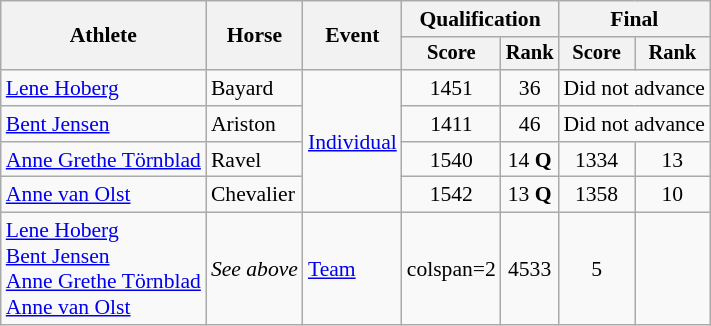<table class=wikitable style="font-size:90%">
<tr>
<th rowspan="2">Athlete</th>
<th rowspan="2">Horse</th>
<th rowspan="2">Event</th>
<th colspan="2">Qualification</th>
<th colspan="2">Final</th>
</tr>
<tr style="font-size:95%">
<th>Score</th>
<th>Rank</th>
<th>Score</th>
<th>Rank</th>
</tr>
<tr align=center>
<td align=left><a href='#'>Lene Hoberg</a></td>
<td align=left>Bayard</td>
<td align=left rowspan=4><a href='#'>Individual</a></td>
<td>1451</td>
<td>36</td>
<td colspan=2>Did not advance</td>
</tr>
<tr align=center>
<td align=left><a href='#'>Bent Jensen</a></td>
<td align=left>Ariston</td>
<td>1411</td>
<td>46</td>
<td colspan=2>Did not advance</td>
</tr>
<tr align=center>
<td align=left><a href='#'>Anne Grethe Törnblad</a></td>
<td align=left>Ravel</td>
<td>1540</td>
<td>14 <strong>Q</strong></td>
<td>1334</td>
<td>13</td>
</tr>
<tr align=center>
<td align=left><a href='#'>Anne van Olst</a></td>
<td align=left>Chevalier</td>
<td>1542</td>
<td>13 <strong>Q</strong></td>
<td>1358</td>
<td>10</td>
</tr>
<tr align=center>
<td align=left><a href='#'>Lene Hoberg</a><br><a href='#'>Bent Jensen</a><br><a href='#'>Anne Grethe Törnblad</a><br><a href='#'>Anne van Olst</a></td>
<td align=left><em>See above</em></td>
<td align=left><a href='#'>Team</a></td>
<td>colspan=2</td>
<td>4533</td>
<td>5</td>
</tr>
</table>
